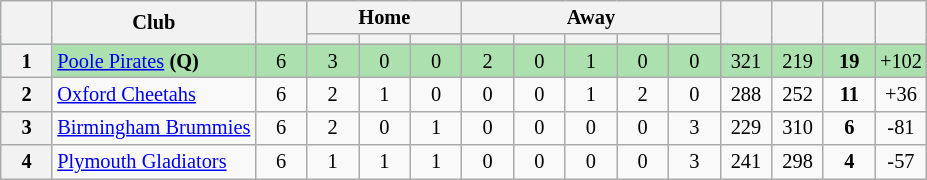<table class="wikitable" style="text-align:center; font-size:85%">
<tr>
<th rowspan="2" style="width:28px;"></th>
<th rowspan=2>Club</th>
<th rowspan="2" style="width:28px;"></th>
<th colspan=3>Home</th>
<th colspan=5>Away</th>
<th rowspan="2" style="width:28px;"></th>
<th rowspan="2" style="width:28px;"></th>
<th rowspan="2" style="width:28px;"></th>
<th rowspan="2" style="width:28px;"></th>
</tr>
<tr>
<th width=28></th>
<th width=28></th>
<th width=28></th>
<th width=28></th>
<th width=28></th>
<th width=28></th>
<th width=28></th>
<th width=28></th>
</tr>
<tr style="background:#ACE1AF">
<th>1</th>
<td align=left><a href='#'>Poole Pirates</a> <strong>(Q)</strong></td>
<td>6</td>
<td>3</td>
<td>0</td>
<td>0</td>
<td>2</td>
<td>0</td>
<td>1</td>
<td>0</td>
<td>0</td>
<td>321</td>
<td>219</td>
<td><strong>19</strong></td>
<td>+102</td>
</tr>
<tr>
<th>2</th>
<td align=left><a href='#'>Oxford Cheetahs</a></td>
<td>6</td>
<td>2</td>
<td>1</td>
<td>0</td>
<td>0</td>
<td>0</td>
<td>1</td>
<td>2</td>
<td>0</td>
<td>288</td>
<td>252</td>
<td><strong>11</strong></td>
<td>+36</td>
</tr>
<tr>
<th>3</th>
<td align=left><a href='#'>Birmingham Brummies</a></td>
<td>6</td>
<td>2</td>
<td>0</td>
<td>1</td>
<td>0</td>
<td>0</td>
<td>0</td>
<td>0</td>
<td>3</td>
<td>229</td>
<td>310</td>
<td><strong>6</strong></td>
<td>-81</td>
</tr>
<tr>
<th>4</th>
<td align=left><a href='#'>Plymouth Gladiators</a></td>
<td>6</td>
<td>1</td>
<td>1</td>
<td>1</td>
<td>0</td>
<td>0</td>
<td>0</td>
<td>0</td>
<td>3</td>
<td>241</td>
<td>298</td>
<td><strong>4</strong></td>
<td>-57</td>
</tr>
</table>
